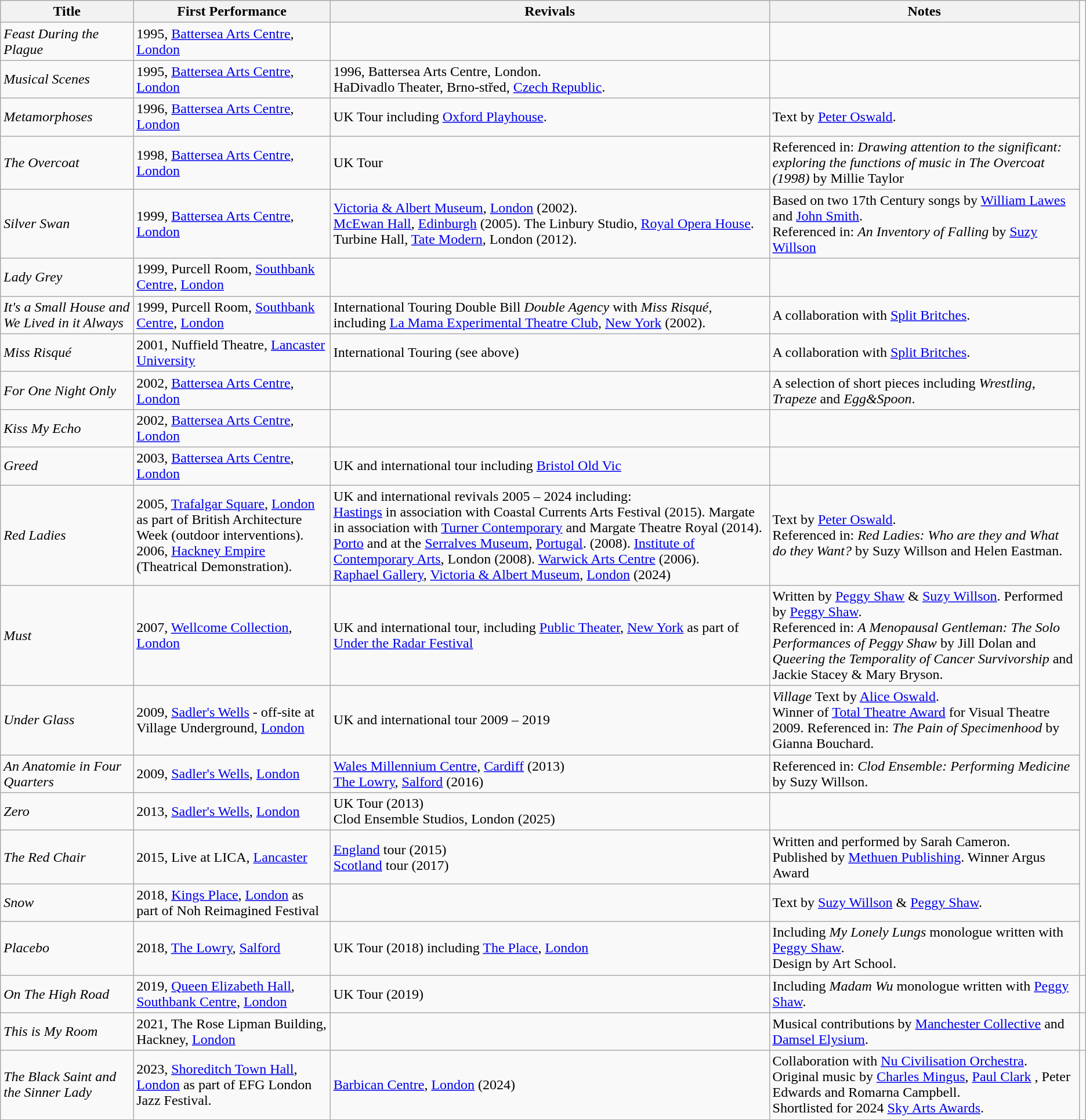<table class="wikitable sortable">
<tr>
<th>Title</th>
<th>First Performance</th>
<th class="unsortable">Revivals</th>
<th class="unsortable">Notes</th>
</tr>
<tr>
<td><em>Feast During the Plague</em></td>
<td>1995, <a href='#'>Battersea Arts Centre</a>, <a href='#'>London</a></td>
<td></td>
<td></td>
</tr>
<tr>
<td><em>Musical Scenes</em></td>
<td>1995, <a href='#'>Battersea Arts Centre</a>, <a href='#'>London</a></td>
<td>1996, Battersea Arts Centre, London.<br>HaDivadlo Theater, Brno-střed, <a href='#'>Czech Republic</a>.</td>
<td></td>
</tr>
<tr>
<td><em>Metamorphoses</em></td>
<td>1996, <a href='#'>Battersea Arts Centre</a>, <a href='#'>London</a></td>
<td>UK Tour including <a href='#'>Oxford Playhouse</a>.</td>
<td>Text by <a href='#'>Peter Oswald</a>.</td>
</tr>
<tr>
<td><em>The Overcoat</em></td>
<td>1998, <a href='#'>Battersea Arts Centre</a>, <a href='#'>London</a></td>
<td>UK Tour</td>
<td>Referenced in: <em>Drawing attention to the significant: exploring the functions of music in The Overcoat (1998)</em> by Millie Taylor</td>
</tr>
<tr>
<td><em>Silver Swan</em></td>
<td>1999, <a href='#'>Battersea Arts Centre</a>, <a href='#'>London</a></td>
<td><a href='#'>Victoria & Albert Museum</a>, <a href='#'>London</a> (2002).<br><a href='#'>McEwan Hall</a>, <a href='#'>Edinburgh</a> (2005). 
The Linbury Studio, <a href='#'>Royal Opera House</a>. 
Turbine Hall, <a href='#'>Tate Modern</a>, London (2012).</td>
<td>Based on two 17th Century songs by <a href='#'>William Lawes</a> and <a href='#'>John Smith</a>.<br>Referenced in: <em>An Inventory of Falling</em> by <a href='#'>Suzy Willson</a></td>
</tr>
<tr>
<td><em>Lady Grey</em></td>
<td>1999, Purcell Room, <a href='#'>Southbank Centre</a>, <a href='#'>London</a></td>
<td></td>
<td></td>
</tr>
<tr>
<td><em>It's a Small House and We Lived in it Always</em></td>
<td>1999, Purcell Room, <a href='#'>Southbank Centre</a>, <a href='#'>London</a></td>
<td>International Touring Double Bill <em>Double Agency</em> with <em>Miss Risqué</em>, including <a href='#'>La Mama Experimental Theatre Club</a>, <a href='#'>New York</a> (2002).</td>
<td>A collaboration with <a href='#'>Split Britches</a>.</td>
</tr>
<tr>
<td><em>Miss Risqué</em></td>
<td>2001, Nuffield Theatre, <a href='#'>Lancaster University</a></td>
<td>International Touring (see above)</td>
<td>A collaboration with <a href='#'>Split Britches</a>.</td>
</tr>
<tr>
<td><em>For One Night Only</em></td>
<td>2002, <a href='#'>Battersea Arts Centre</a>, <a href='#'>London</a></td>
<td></td>
<td>A selection of short pieces including <em>Wrestling</em>, <em>Trapeze</em> and <em>Egg&Spoon</em>.</td>
</tr>
<tr>
<td><em>Kiss My Echo</em></td>
<td>2002, <a href='#'>Battersea Arts Centre</a>, <a href='#'>London</a></td>
<td></td>
<td></td>
</tr>
<tr>
<td><em>Greed</em></td>
<td>2003, <a href='#'>Battersea Arts Centre</a>, <a href='#'>London</a></td>
<td>UK and international tour including <a href='#'>Bristol Old Vic</a></td>
<td></td>
</tr>
<tr>
<td><em>Red Ladies</em></td>
<td>2005, <a href='#'>Trafalgar Square</a>, <a href='#'>London</a> as part of British Architecture Week (outdoor interventions).<br>2006, <a href='#'>Hackney Empire</a> (Theatrical Demonstration).</td>
<td>UK and international revivals 2005 – 2024 including:<br><a href='#'>Hastings</a> in association with Coastal Currents Arts Festival (2015).
Margate in association with <a href='#'>Turner Contemporary</a> and Margate Theatre Royal (2014).
<a href='#'>Porto</a> and at the <a href='#'>Serralves Museum</a>, <a href='#'>Portugal</a>. (2008).
<a href='#'>Institute of Contemporary Arts</a>, London (2008).
<a href='#'>Warwick Arts Centre</a> (2006).<br><a href='#'>Raphael Gallery</a>, <a href='#'>Victoria & Albert Museum</a>, <a href='#'>London</a> (2024)</td>
<td>Text by <a href='#'>Peter Oswald</a>.<br>Referenced in: <em>Red Ladies: Who are they and What do they Want?</em> by Suzy Willson and Helen Eastman.</td>
</tr>
<tr>
<td><em>Must</em></td>
<td>2007, <a href='#'>Wellcome Collection</a>, <a href='#'>London</a></td>
<td>UK and international tour, including <a href='#'>Public Theater</a>, <a href='#'>New York</a> as part of <a href='#'>Under the Radar Festival</a></td>
<td>Written by <a href='#'>Peggy Shaw</a> & <a href='#'>Suzy Willson</a>. Performed by <a href='#'>Peggy Shaw</a>.<br>Referenced in: <em>A Menopausal Gentleman: The Solo Performances of Peggy Shaw</em> by Jill Dolan and <em>Queering the Temporality of Cancer Survivorship</em> and Jackie Stacey & Mary Bryson.</td>
</tr>
<tr>
<td><em>Under Glass</em></td>
<td>2009, <a href='#'>Sadler's Wells</a> - off-site at Village Underground, <a href='#'>London</a></td>
<td>UK and international tour 2009 – 2019</td>
<td><em>Village</em> Text by <a href='#'>Alice Oswald</a>.<br>Winner of <a href='#'>Total Theatre Award</a> for Visual Theatre 2009.
Referenced in: <em>The Pain of Specimenhood</em> by Gianna Bouchard.</td>
</tr>
<tr>
<td><em>An Anatomie in Four Quarters</em></td>
<td>2009, <a href='#'>Sadler's Wells</a>, <a href='#'>London</a></td>
<td><a href='#'>Wales Millennium Centre</a>, <a href='#'>Cardiff</a> (2013)<br><a href='#'>The Lowry</a>, <a href='#'>Salford</a> (2016)</td>
<td>Referenced in: <em>Clod Ensemble: Performing Medicine</em> by Suzy Willson.</td>
</tr>
<tr>
<td><em>Zero</em></td>
<td>2013, <a href='#'>Sadler's Wells</a>, <a href='#'>London</a></td>
<td>UK Tour (2013)<br>Clod Ensemble Studios, London (2025)</td>
<td></td>
</tr>
<tr>
<td><em>The Red Chair</em></td>
<td>2015, Live at LICA, <a href='#'>Lancaster</a></td>
<td><a href='#'>England</a> tour (2015)<br><a href='#'>Scotland</a> tour (2017)</td>
<td>Written and performed by Sarah Cameron.<br>Published by <a href='#'>Methuen Publishing</a>.
Winner Argus Award</td>
</tr>
<tr>
<td><em>Snow</em></td>
<td>2018, <a href='#'>Kings Place</a>, <a href='#'>London</a> as part of Noh Reimagined Festival</td>
<td></td>
<td>Text by <a href='#'>Suzy Willson</a> & <a href='#'>Peggy Shaw</a>.</td>
</tr>
<tr>
<td><em>Placebo</em></td>
<td>2018, <a href='#'>The Lowry</a>, <a href='#'>Salford</a></td>
<td>UK Tour (2018) including <a href='#'>The Place</a>, <a href='#'>London</a></td>
<td>Including <em>My Lonely Lungs</em> monologue written with <a href='#'>Peggy Shaw</a>.<br>Design by Art School.</td>
</tr>
<tr>
<td><em>On The High Road</em></td>
<td>2019, <a href='#'>Queen Elizabeth Hall</a>, <a href='#'>Southbank Centre</a>, <a href='#'>London</a></td>
<td>UK Tour (2019)</td>
<td>Including <em>Madam Wu</em> monologue written with <a href='#'>Peggy Shaw</a>.</td>
<td></td>
</tr>
<tr>
<td><em>This is My Room</em></td>
<td>2021, The Rose Lipman Building, Hackney, <a href='#'>London</a></td>
<td></td>
<td>Musical contributions by <a href='#'>Manchester Collective</a> and <a href='#'>Damsel Elysium</a>.</td>
<td></td>
</tr>
<tr>
<td><em>The Black Saint and the Sinner Lady</em></td>
<td>2023, <a href='#'>Shoreditch Town Hall</a>, <a href='#'>London</a> as part of EFG London Jazz Festival.</td>
<td><a href='#'>Barbican Centre</a>, <a href='#'>London</a> (2024)</td>
<td>Collaboration with <a href='#'>Nu Civilisation Orchestra</a>.<br>Original music by <a href='#'>Charles Mingus</a>, 
<a href='#'>Paul Clark</a>
, Peter Edwards and Romarna Campbell.<br>Shortlisted for 2024 <a href='#'>Sky Arts Awards</a>.</td>
</tr>
</table>
